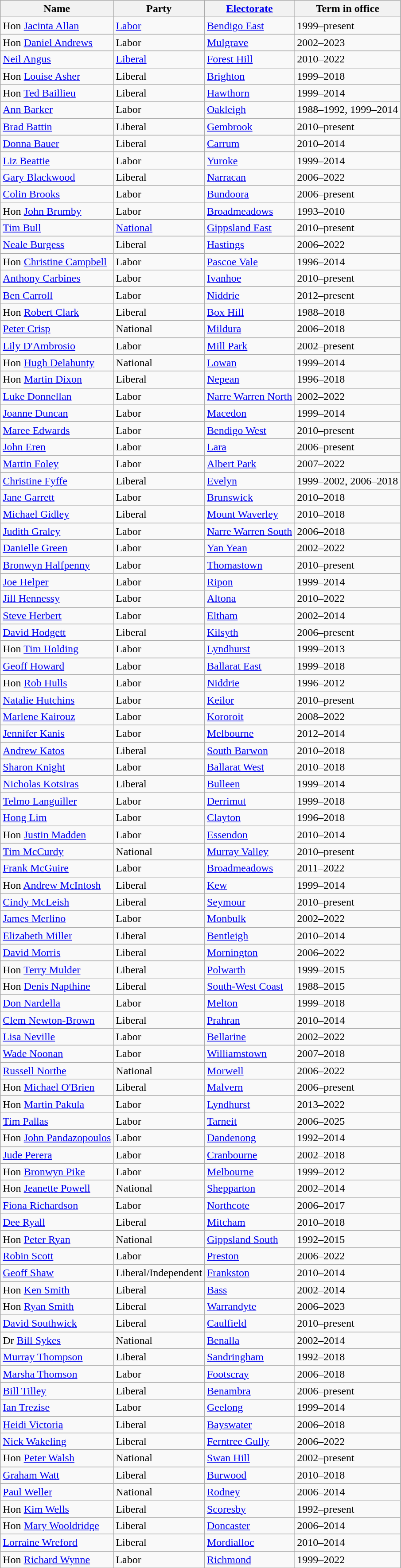<table class="wikitable sortable">
<tr>
<th><strong>Name</strong></th>
<th><strong>Party</strong></th>
<th><strong><a href='#'>Electorate</a></strong></th>
<th><strong>Term in office</strong></th>
</tr>
<tr>
<td>Hon <a href='#'>Jacinta Allan</a></td>
<td><a href='#'>Labor</a></td>
<td><a href='#'>Bendigo East</a></td>
<td>1999–present</td>
</tr>
<tr>
<td>Hon <a href='#'>Daniel Andrews</a></td>
<td>Labor</td>
<td><a href='#'>Mulgrave</a></td>
<td>2002–2023</td>
</tr>
<tr>
<td><a href='#'>Neil Angus</a></td>
<td><a href='#'>Liberal</a></td>
<td><a href='#'>Forest Hill</a></td>
<td>2010–2022</td>
</tr>
<tr>
<td>Hon <a href='#'>Louise Asher</a></td>
<td>Liberal</td>
<td><a href='#'>Brighton</a></td>
<td>1999–2018</td>
</tr>
<tr>
<td>Hon <a href='#'>Ted Baillieu</a></td>
<td>Liberal</td>
<td><a href='#'>Hawthorn</a></td>
<td>1999–2014</td>
</tr>
<tr>
<td><a href='#'>Ann Barker</a></td>
<td>Labor</td>
<td><a href='#'>Oakleigh</a></td>
<td>1988–1992, 1999–2014</td>
</tr>
<tr>
<td><a href='#'>Brad Battin</a></td>
<td>Liberal</td>
<td><a href='#'>Gembrook</a></td>
<td>2010–present</td>
</tr>
<tr>
<td><a href='#'>Donna Bauer</a></td>
<td>Liberal</td>
<td><a href='#'>Carrum</a></td>
<td>2010–2014</td>
</tr>
<tr>
<td><a href='#'>Liz Beattie</a></td>
<td>Labor</td>
<td><a href='#'>Yuroke</a></td>
<td>1999–2014</td>
</tr>
<tr>
<td><a href='#'>Gary Blackwood</a></td>
<td>Liberal</td>
<td><a href='#'>Narracan</a></td>
<td>2006–2022</td>
</tr>
<tr>
<td><a href='#'>Colin Brooks</a></td>
<td>Labor</td>
<td><a href='#'>Bundoora</a></td>
<td>2006–present</td>
</tr>
<tr>
<td>Hon <a href='#'>John Brumby</a></td>
<td>Labor</td>
<td><a href='#'>Broadmeadows</a></td>
<td>1993–2010</td>
</tr>
<tr>
<td><a href='#'>Tim Bull</a></td>
<td><a href='#'>National</a></td>
<td><a href='#'>Gippsland East</a></td>
<td>2010–present</td>
</tr>
<tr>
<td><a href='#'>Neale Burgess</a></td>
<td>Liberal</td>
<td><a href='#'>Hastings</a></td>
<td>2006–2022</td>
</tr>
<tr>
<td>Hon <a href='#'>Christine Campbell</a></td>
<td>Labor</td>
<td><a href='#'>Pascoe Vale</a></td>
<td>1996–2014</td>
</tr>
<tr>
<td><a href='#'>Anthony Carbines</a></td>
<td>Labor</td>
<td><a href='#'>Ivanhoe</a></td>
<td>2010–present</td>
</tr>
<tr>
<td><a href='#'>Ben Carroll</a></td>
<td>Labor</td>
<td><a href='#'>Niddrie</a></td>
<td>2012–present</td>
</tr>
<tr>
<td>Hon <a href='#'>Robert Clark</a></td>
<td>Liberal</td>
<td><a href='#'>Box Hill</a></td>
<td>1988–2018</td>
</tr>
<tr>
<td><a href='#'>Peter Crisp</a></td>
<td>National</td>
<td><a href='#'>Mildura</a></td>
<td>2006–2018</td>
</tr>
<tr>
<td><a href='#'>Lily D'Ambrosio</a></td>
<td>Labor</td>
<td><a href='#'>Mill Park</a></td>
<td>2002–present</td>
</tr>
<tr>
<td>Hon <a href='#'>Hugh Delahunty</a></td>
<td>National</td>
<td><a href='#'>Lowan</a></td>
<td>1999–2014</td>
</tr>
<tr>
<td>Hon <a href='#'>Martin Dixon</a></td>
<td>Liberal</td>
<td><a href='#'>Nepean</a></td>
<td>1996–2018</td>
</tr>
<tr>
<td><a href='#'>Luke Donnellan</a></td>
<td>Labor</td>
<td><a href='#'>Narre Warren North</a></td>
<td>2002–2022</td>
</tr>
<tr>
<td><a href='#'>Joanne Duncan</a></td>
<td>Labor</td>
<td><a href='#'>Macedon</a></td>
<td>1999–2014</td>
</tr>
<tr>
<td><a href='#'>Maree Edwards</a></td>
<td>Labor</td>
<td><a href='#'>Bendigo West</a></td>
<td>2010–present</td>
</tr>
<tr>
<td><a href='#'>John Eren</a></td>
<td>Labor</td>
<td><a href='#'>Lara</a></td>
<td>2006–present</td>
</tr>
<tr>
<td><a href='#'>Martin Foley</a></td>
<td>Labor</td>
<td><a href='#'>Albert Park</a></td>
<td>2007–2022</td>
</tr>
<tr>
<td><a href='#'>Christine Fyffe</a></td>
<td>Liberal</td>
<td><a href='#'>Evelyn</a></td>
<td>1999–2002, 2006–2018</td>
</tr>
<tr>
<td><a href='#'>Jane Garrett</a></td>
<td>Labor</td>
<td><a href='#'>Brunswick</a></td>
<td>2010–2018</td>
</tr>
<tr>
<td><a href='#'>Michael Gidley</a></td>
<td>Liberal</td>
<td><a href='#'>Mount Waverley</a></td>
<td>2010–2018</td>
</tr>
<tr>
<td><a href='#'>Judith Graley</a></td>
<td>Labor</td>
<td><a href='#'>Narre Warren South</a></td>
<td>2006–2018</td>
</tr>
<tr>
<td><a href='#'>Danielle Green</a></td>
<td>Labor</td>
<td><a href='#'>Yan Yean</a></td>
<td>2002–2022</td>
</tr>
<tr>
<td><a href='#'>Bronwyn Halfpenny</a></td>
<td>Labor</td>
<td><a href='#'>Thomastown</a></td>
<td>2010–present</td>
</tr>
<tr>
<td><a href='#'>Joe Helper</a></td>
<td>Labor</td>
<td><a href='#'>Ripon</a></td>
<td>1999–2014</td>
</tr>
<tr>
<td><a href='#'>Jill Hennessy</a></td>
<td>Labor</td>
<td><a href='#'>Altona</a></td>
<td>2010–2022</td>
</tr>
<tr>
<td><a href='#'>Steve Herbert</a></td>
<td>Labor</td>
<td><a href='#'>Eltham</a></td>
<td>2002–2014</td>
</tr>
<tr>
<td><a href='#'>David Hodgett</a></td>
<td>Liberal</td>
<td><a href='#'>Kilsyth</a></td>
<td>2006–present</td>
</tr>
<tr>
<td>Hon <a href='#'>Tim Holding</a></td>
<td>Labor</td>
<td><a href='#'>Lyndhurst</a></td>
<td>1999–2013</td>
</tr>
<tr>
<td><a href='#'>Geoff Howard</a></td>
<td>Labor</td>
<td><a href='#'>Ballarat East</a></td>
<td>1999–2018</td>
</tr>
<tr>
<td>Hon <a href='#'>Rob Hulls</a></td>
<td>Labor</td>
<td><a href='#'>Niddrie</a></td>
<td>1996–2012</td>
</tr>
<tr>
<td><a href='#'>Natalie Hutchins</a></td>
<td>Labor</td>
<td><a href='#'>Keilor</a></td>
<td>2010–present</td>
</tr>
<tr>
<td><a href='#'>Marlene Kairouz</a></td>
<td>Labor</td>
<td><a href='#'>Kororoit</a></td>
<td>2008–2022</td>
</tr>
<tr>
<td><a href='#'>Jennifer Kanis</a></td>
<td>Labor</td>
<td><a href='#'>Melbourne</a></td>
<td>2012–2014</td>
</tr>
<tr>
<td><a href='#'>Andrew Katos</a></td>
<td>Liberal</td>
<td><a href='#'>South Barwon</a></td>
<td>2010–2018</td>
</tr>
<tr>
<td><a href='#'>Sharon Knight</a></td>
<td>Labor</td>
<td><a href='#'>Ballarat West</a></td>
<td>2010–2018</td>
</tr>
<tr>
<td><a href='#'>Nicholas Kotsiras</a></td>
<td>Liberal</td>
<td><a href='#'>Bulleen</a></td>
<td>1999–2014</td>
</tr>
<tr>
<td><a href='#'>Telmo Languiller</a></td>
<td>Labor</td>
<td><a href='#'>Derrimut</a></td>
<td>1999–2018</td>
</tr>
<tr>
<td><a href='#'>Hong Lim</a></td>
<td>Labor</td>
<td><a href='#'>Clayton</a></td>
<td>1996–2018</td>
</tr>
<tr>
<td>Hon <a href='#'>Justin Madden</a></td>
<td>Labor</td>
<td><a href='#'>Essendon</a></td>
<td>2010–2014</td>
</tr>
<tr>
<td><a href='#'>Tim McCurdy</a></td>
<td>National</td>
<td><a href='#'>Murray Valley</a></td>
<td>2010–present</td>
</tr>
<tr>
<td><a href='#'>Frank McGuire</a></td>
<td>Labor</td>
<td><a href='#'>Broadmeadows</a></td>
<td>2011–2022</td>
</tr>
<tr>
<td>Hon <a href='#'>Andrew McIntosh</a></td>
<td>Liberal</td>
<td><a href='#'>Kew</a></td>
<td>1999–2014</td>
</tr>
<tr>
<td><a href='#'>Cindy McLeish</a></td>
<td>Liberal</td>
<td><a href='#'>Seymour</a></td>
<td>2010–present</td>
</tr>
<tr>
<td><a href='#'>James Merlino</a></td>
<td>Labor</td>
<td><a href='#'>Monbulk</a></td>
<td>2002–2022</td>
</tr>
<tr>
<td><a href='#'>Elizabeth Miller</a></td>
<td>Liberal</td>
<td><a href='#'>Bentleigh</a></td>
<td>2010–2014</td>
</tr>
<tr>
<td><a href='#'>David Morris</a></td>
<td>Liberal</td>
<td><a href='#'>Mornington</a></td>
<td>2006–2022</td>
</tr>
<tr>
<td>Hon <a href='#'>Terry Mulder</a></td>
<td>Liberal</td>
<td><a href='#'>Polwarth</a></td>
<td>1999–2015</td>
</tr>
<tr>
<td>Hon <a href='#'>Denis Napthine</a></td>
<td>Liberal</td>
<td><a href='#'>South-West Coast</a></td>
<td>1988–2015</td>
</tr>
<tr>
<td><a href='#'>Don Nardella</a></td>
<td>Labor</td>
<td><a href='#'>Melton</a></td>
<td>1999–2018</td>
</tr>
<tr>
<td><a href='#'>Clem Newton-Brown</a></td>
<td>Liberal</td>
<td><a href='#'>Prahran</a></td>
<td>2010–2014</td>
</tr>
<tr>
<td><a href='#'>Lisa Neville</a></td>
<td>Labor</td>
<td><a href='#'>Bellarine</a></td>
<td>2002–2022</td>
</tr>
<tr>
<td><a href='#'>Wade Noonan</a></td>
<td>Labor</td>
<td><a href='#'>Williamstown</a></td>
<td>2007–2018</td>
</tr>
<tr>
<td><a href='#'>Russell Northe</a></td>
<td>National</td>
<td><a href='#'>Morwell</a></td>
<td>2006–2022</td>
</tr>
<tr>
<td>Hon <a href='#'>Michael O'Brien</a></td>
<td>Liberal</td>
<td><a href='#'>Malvern</a></td>
<td>2006–present</td>
</tr>
<tr>
<td>Hon <a href='#'>Martin Pakula</a></td>
<td>Labor</td>
<td><a href='#'>Lyndhurst</a></td>
<td>2013–2022</td>
</tr>
<tr>
<td><a href='#'>Tim Pallas</a></td>
<td>Labor</td>
<td><a href='#'>Tarneit</a></td>
<td>2006–2025</td>
</tr>
<tr>
<td>Hon <a href='#'>John Pandazopoulos</a></td>
<td>Labor</td>
<td><a href='#'>Dandenong</a></td>
<td>1992–2014</td>
</tr>
<tr>
<td><a href='#'>Jude Perera</a></td>
<td>Labor</td>
<td><a href='#'>Cranbourne</a></td>
<td>2002–2018</td>
</tr>
<tr>
<td>Hon <a href='#'>Bronwyn Pike</a></td>
<td>Labor</td>
<td><a href='#'>Melbourne</a></td>
<td>1999–2012</td>
</tr>
<tr>
<td>Hon <a href='#'>Jeanette Powell</a></td>
<td>National</td>
<td><a href='#'>Shepparton</a></td>
<td>2002–2014</td>
</tr>
<tr>
<td><a href='#'>Fiona Richardson</a></td>
<td>Labor</td>
<td><a href='#'>Northcote</a></td>
<td>2006–2017</td>
</tr>
<tr>
<td><a href='#'>Dee Ryall</a></td>
<td>Liberal</td>
<td><a href='#'>Mitcham</a></td>
<td>2010–2018</td>
</tr>
<tr>
<td>Hon <a href='#'>Peter Ryan</a></td>
<td>National</td>
<td><a href='#'>Gippsland South</a></td>
<td>1992–2015</td>
</tr>
<tr>
<td><a href='#'>Robin Scott</a></td>
<td>Labor</td>
<td><a href='#'>Preston</a></td>
<td>2006–2022</td>
</tr>
<tr>
<td><a href='#'>Geoff Shaw</a></td>
<td>Liberal/Independent</td>
<td><a href='#'>Frankston</a></td>
<td>2010–2014</td>
</tr>
<tr>
<td>Hon <a href='#'>Ken Smith</a></td>
<td>Liberal</td>
<td><a href='#'>Bass</a></td>
<td>2002–2014</td>
</tr>
<tr>
<td>Hon <a href='#'>Ryan Smith</a></td>
<td>Liberal</td>
<td><a href='#'>Warrandyte</a></td>
<td>2006–2023</td>
</tr>
<tr>
<td><a href='#'>David Southwick</a></td>
<td>Liberal</td>
<td><a href='#'>Caulfield</a></td>
<td>2010–present</td>
</tr>
<tr>
<td>Dr <a href='#'>Bill Sykes</a></td>
<td>National</td>
<td><a href='#'>Benalla</a></td>
<td>2002–2014</td>
</tr>
<tr>
<td><a href='#'>Murray Thompson</a></td>
<td>Liberal</td>
<td><a href='#'>Sandringham</a></td>
<td>1992–2018</td>
</tr>
<tr>
<td><a href='#'>Marsha Thomson</a></td>
<td>Labor</td>
<td><a href='#'>Footscray</a></td>
<td>2006–2018</td>
</tr>
<tr>
<td><a href='#'>Bill Tilley</a></td>
<td>Liberal</td>
<td><a href='#'>Benambra</a></td>
<td>2006–present</td>
</tr>
<tr>
<td><a href='#'>Ian Trezise</a></td>
<td>Labor</td>
<td><a href='#'>Geelong</a></td>
<td>1999–2014</td>
</tr>
<tr>
<td><a href='#'>Heidi Victoria</a></td>
<td>Liberal</td>
<td><a href='#'>Bayswater</a></td>
<td>2006–2018</td>
</tr>
<tr>
<td><a href='#'>Nick Wakeling</a></td>
<td>Liberal</td>
<td><a href='#'>Ferntree Gully</a></td>
<td>2006–2022</td>
</tr>
<tr>
<td>Hon <a href='#'>Peter Walsh</a></td>
<td>National</td>
<td><a href='#'>Swan Hill</a></td>
<td>2002–present</td>
</tr>
<tr>
<td><a href='#'>Graham Watt</a></td>
<td>Liberal</td>
<td><a href='#'>Burwood</a></td>
<td>2010–2018</td>
</tr>
<tr>
<td><a href='#'>Paul Weller</a></td>
<td>National</td>
<td><a href='#'>Rodney</a></td>
<td>2006–2014</td>
</tr>
<tr>
<td>Hon <a href='#'>Kim Wells</a></td>
<td>Liberal</td>
<td><a href='#'>Scoresby</a></td>
<td>1992–present</td>
</tr>
<tr>
<td>Hon <a href='#'>Mary Wooldridge</a></td>
<td>Liberal</td>
<td><a href='#'>Doncaster</a></td>
<td>2006–2014</td>
</tr>
<tr>
<td><a href='#'>Lorraine Wreford</a></td>
<td>Liberal</td>
<td><a href='#'>Mordialloc</a></td>
<td>2010–2014</td>
</tr>
<tr>
<td>Hon <a href='#'>Richard Wynne</a></td>
<td>Labor</td>
<td><a href='#'>Richmond</a></td>
<td>1999–2022</td>
</tr>
</table>
